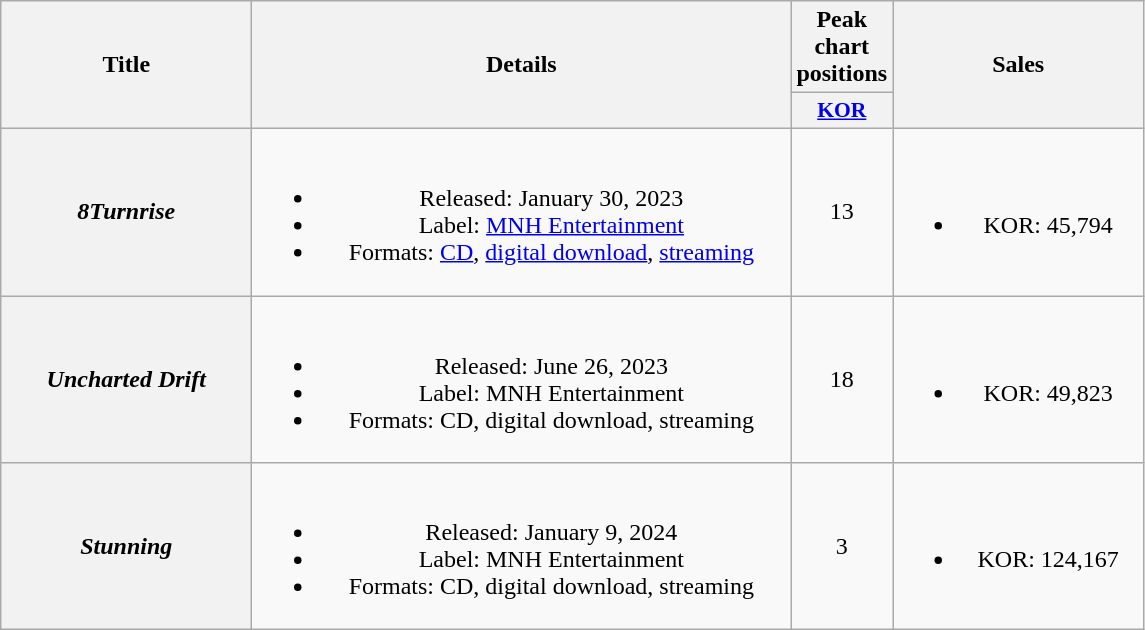<table class="wikitable plainrowheaders" style="text-align:center;">
<tr>
<th rowspan="2" style="width:10em;">Title</th>
<th rowspan="2" style="width:22em;">Details</th>
<th scope="col" colspan="1">Peak chart positions</th>
<th rowspan="2" style="width:10em;">Sales</th>
</tr>
<tr>
<th scope="col" style="font-size:90%; width:2.5em"><a href='#'>KOR</a><br></th>
</tr>
<tr>
<th scope="row"><em>8Turnrise</em></th>
<td><br><ul><li>Released: January 30, 2023</li><li>Label: <a href='#'>MNH Entertainment</a></li><li>Formats: <a href='#'>CD</a>, <a href='#'>digital download</a>, <a href='#'>streaming</a></li></ul></td>
<td>13</td>
<td><br><ul><li>KOR: 45,794</li></ul></td>
</tr>
<tr>
<th scope="row"><em>Uncharted Drift</em></th>
<td><br><ul><li>Released: June 26, 2023</li><li>Label: MNH Entertainment</li><li>Formats: CD, digital download, streaming</li></ul></td>
<td>18</td>
<td><br><ul><li>KOR: 49,823</li></ul></td>
</tr>
<tr>
<th scope="row"><em>Stunning</em></th>
<td><br><ul><li>Released: January 9, 2024</li><li>Label: MNH Entertainment</li><li>Formats: CD, digital download, streaming</li></ul></td>
<td>3</td>
<td><br><ul><li>KOR: 124,167</li></ul></td>
</tr>
</table>
